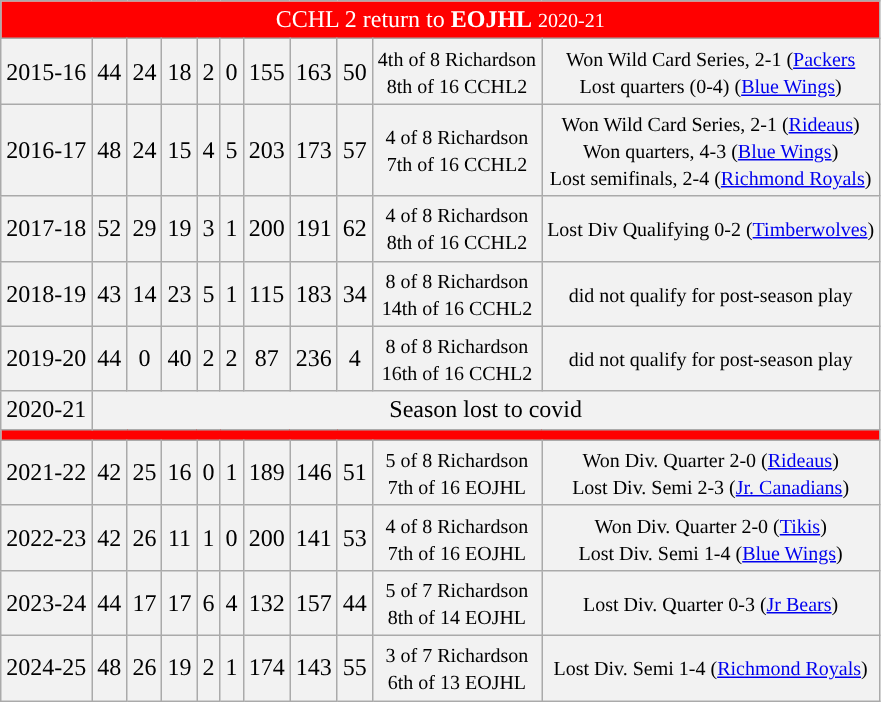<table class="wikitable">
<tr align="center" bgcolor=red style="color: white">
<td colspan="12">CCHL 2 return to <strong>EOJHL</strong> <small>2020-21 </small></td>
</tr>
<tr align="center" bgcolor="#F2F2F2">
<td>2015-16</td>
<td>44</td>
<td>24</td>
<td>18</td>
<td>2</td>
<td>0</td>
<td>155</td>
<td>163</td>
<td>50</td>
<td><small>4th of 8 Richardson<br>8th of 16 CCHL2 </small></td>
<td><small>Won Wild Card Series, 2-1 (<a href='#'>Packers</a><br>Lost quarters (0-4) (<a href='#'>Blue Wings</a>)</small></td>
</tr>
<tr align="center"  bgcolor="#F2F2F2">
<td>2016-17</td>
<td>48</td>
<td>24</td>
<td>15</td>
<td>4</td>
<td>5</td>
<td>203</td>
<td>173</td>
<td>57</td>
<td><small>4 of 8 Richardson<br>7th of 16 CCHL2</small></td>
<td><small>Won Wild Card Series, 2-1 (<a href='#'>Rideaus</a>)<br>Won quarters, 4-3 (<a href='#'>Blue Wings</a>)<br>Lost semifinals, 2-4 (<a href='#'>Richmond Royals</a>)</small></td>
</tr>
<tr align="center"  bgcolor="#F2F2F2">
<td>2017-18</td>
<td>52</td>
<td>29</td>
<td>19</td>
<td>3</td>
<td>1</td>
<td>200</td>
<td>191</td>
<td>62</td>
<td><small>4 of 8 Richardson<br>8th of 16 CCHL2</small></td>
<td><small>Lost Div Qualifying 0-2 (<a href='#'>Timberwolves</a>)</small></td>
</tr>
<tr align="center"  bgcolor="#F2F2F2">
<td>2018-19</td>
<td>43</td>
<td>14</td>
<td>23</td>
<td>5</td>
<td>1</td>
<td>115</td>
<td>183</td>
<td>34</td>
<td><small>8 of 8 Richardson<br>14th of 16 CCHL2</small></td>
<td><small>did not  qualify for post-season play</small></td>
</tr>
<tr align="center"  bgcolor="#F2F2F2">
<td>2019-20</td>
<td>44</td>
<td>0</td>
<td>40</td>
<td>2</td>
<td>2</td>
<td>87</td>
<td>236</td>
<td>4</td>
<td><small>8 of 8 Richardson<br>16th of 16 CCHL2</small></td>
<td><small>did not  qualify for post-season play</small></td>
</tr>
<tr align="center"  bgcolor="#F2F2F2">
<td>2020-21</td>
<td colspan="10">Season lost to covid</td>
</tr>
<tr align="center" bgcolor=red style="color: white">
<td colspan="12"></td>
</tr>
<tr align="center"  bgcolor="#F2F2F2">
<td>2021-22</td>
<td>42</td>
<td>25</td>
<td>16</td>
<td>0</td>
<td>1</td>
<td>189</td>
<td>146</td>
<td>51</td>
<td><small>5 of 8 Richardson<br>7th of 16 EOJHL</small></td>
<td><small>Won Div. Quarter 2-0 (<a href='#'>Rideaus</a>)<br>Lost Div. Semi 2-3 (<a href='#'>Jr. Canadians</a>)</small></td>
</tr>
<tr align="center"  bgcolor="#F2F2F2">
<td>2022-23</td>
<td>42</td>
<td>26</td>
<td>11</td>
<td>1</td>
<td>0</td>
<td>200</td>
<td>141</td>
<td>53</td>
<td><small>4 of 8 Richardson<br>7th of 16 EOJHL</small></td>
<td><small>Won Div. Quarter 2-0 (<a href='#'>Tikis</a>)<br>Lost Div. Semi 1-4 (<a href='#'>Blue Wings</a>)</small></td>
</tr>
<tr align="center"  bgcolor="#F2F2F2">
<td>2023-24</td>
<td>44</td>
<td>17</td>
<td>17</td>
<td>6</td>
<td>4</td>
<td>132</td>
<td>157</td>
<td>44</td>
<td><small>5 of 7 Richardson<br>8th of 14 EOJHL</small></td>
<td><small>Lost Div. Quarter 0-3 (<a href='#'>Jr Bears</a>)</small></td>
</tr>
<tr align="center"  bgcolor="#F2F2F2">
<td>2024-25</td>
<td>48</td>
<td>26</td>
<td>19</td>
<td>2</td>
<td>1</td>
<td>174</td>
<td>143</td>
<td>55</td>
<td><small>3 of 7 Richardson<br>6th of 13 EOJHL</small></td>
<td><small>Lost Div. Semi 1-4 (<a href='#'>Richmond Royals</a>)</small></td>
</tr>
</table>
